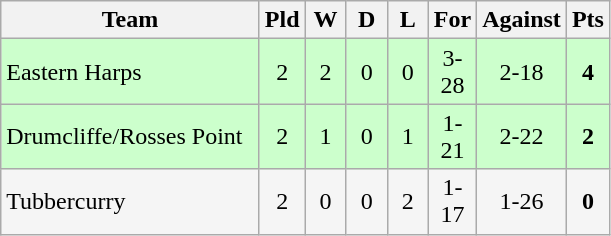<table class="wikitable">
<tr>
<th width=165>Team</th>
<th width=20>Pld</th>
<th width=20>W</th>
<th width=20>D</th>
<th width=20>L</th>
<th width=20>For</th>
<th width=20>Against</th>
<th width=20>Pts</th>
</tr>
<tr align=center style="background:#ccffcc;">
<td style="text-align:left;">Eastern Harps</td>
<td>2</td>
<td>2</td>
<td>0</td>
<td>0</td>
<td>3-28</td>
<td>2-18</td>
<td><strong>4</strong></td>
</tr>
<tr align=center style="background:#ccffcc;">
<td style="text-align:left;">Drumcliffe/Rosses Point</td>
<td>2</td>
<td>1</td>
<td>0</td>
<td>1</td>
<td>1-21</td>
<td>2-22</td>
<td><strong>2</strong></td>
</tr>
<tr align=center style="background:#f5f5f5;">
<td style="text-align:left;">Tubbercurry</td>
<td>2</td>
<td>0</td>
<td>0</td>
<td>2</td>
<td>1-17</td>
<td>1-26</td>
<td><strong>0</strong></td>
</tr>
</table>
